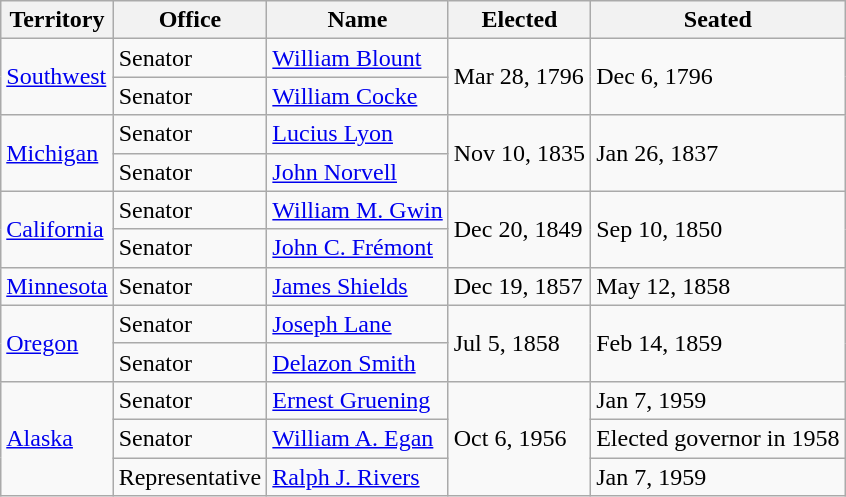<table class="wikitable sortable">
<tr>
<th>Territory</th>
<th>Office</th>
<th>Name</th>
<th>Elected</th>
<th>Seated</th>
</tr>
<tr>
<td rowspan=2><a href='#'>Southwest</a><br></td>
<td>Senator</td>
<td data-sort-value="Blount, William"><a href='#'>William Blount</a></td>
<td rowspan=2>Mar 28, 1796</td>
<td rowspan=2>Dec 6, 1796</td>
</tr>
<tr>
<td>Senator</td>
<td data-sort-value="Cocke, William"><a href='#'>William Cocke</a></td>
</tr>
<tr>
<td rowspan=2><a href='#'>Michigan</a></td>
<td>Senator</td>
<td data-sort-value="Lyon, Lucius"><a href='#'>Lucius Lyon</a></td>
<td rowspan=2>Nov 10, 1835</td>
<td rowspan=2>Jan 26, 1837</td>
</tr>
<tr>
<td>Senator</td>
<td data-sort-value="Norvell, John"><a href='#'>John Norvell</a></td>
</tr>
<tr>
<td rowspan=2><a href='#'>California</a></td>
<td>Senator</td>
<td data-sort-value="Gwin, William M."><a href='#'>William M. Gwin</a></td>
<td rowspan=2>Dec 20, 1849</td>
<td rowspan=2>Sep 10, 1850</td>
</tr>
<tr>
<td>Senator</td>
<td data-sort-value="Fremont, John"><a href='#'>John C. Frémont</a></td>
</tr>
<tr>
<td><a href='#'>Minnesota</a></td>
<td>Senator</td>
<td data-sort-value="Shields, James"><a href='#'>James Shields</a></td>
<td>Dec 19, 1857</td>
<td>May 12, 1858</td>
</tr>
<tr>
<td rowspan=2><a href='#'>Oregon</a></td>
<td>Senator</td>
<td data-sort-value="Lane, Joseph"><a href='#'>Joseph Lane</a></td>
<td rowspan=2>Jul 5, 1858</td>
<td rowspan=2>Feb 14, 1859</td>
</tr>
<tr>
<td>Senator</td>
<td data-sort-value="Smith, Delazon"><a href='#'>Delazon Smith</a></td>
</tr>
<tr>
<td rowspan=3 data-sort-value="Alaska Territory"><a href='#'>Alaska</a></td>
<td>Senator</td>
<td data-sort-value="Gruening, Ernest"><a href='#'>Ernest Gruening</a></td>
<td rowspan=3>Oct 6, 1956</td>
<td>Jan 7, 1959</td>
</tr>
<tr>
<td>Senator</td>
<td data-sort-value="Egan, William A."><a href='#'>William A. Egan</a></td>
<td>Elected governor in 1958</td>
</tr>
<tr>
<td>Representative</td>
<td data-sort-value="Rivers, Ralph J."><a href='#'>Ralph J. Rivers</a></td>
<td>Jan 7, 1959</td>
</tr>
</table>
